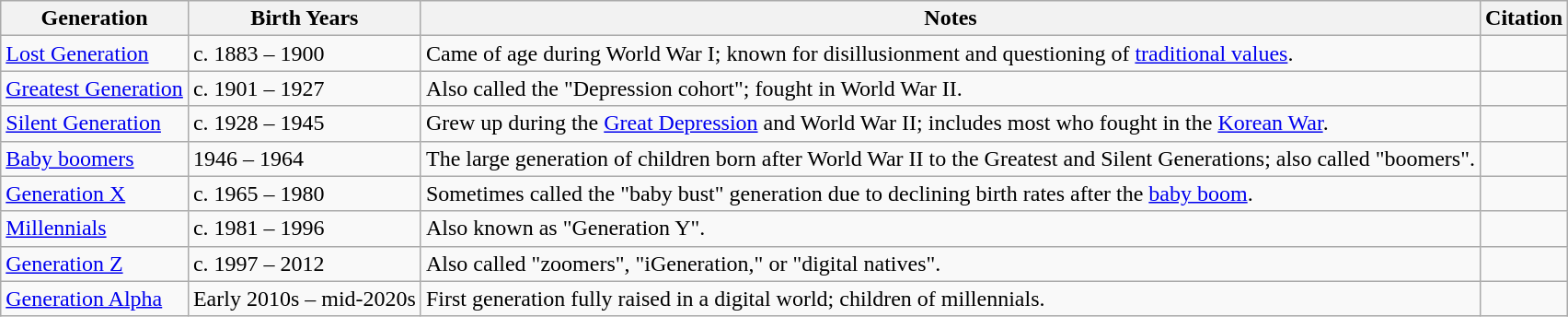<table class="wikitable">
<tr>
<th>Generation</th>
<th>Birth Years</th>
<th>Notes</th>
<th>Citation</th>
</tr>
<tr>
<td><a href='#'>Lost Generation</a></td>
<td>c. 1883 – 1900</td>
<td>Came of age during World War I; known for disillusionment and questioning of <a href='#'>traditional values</a>.</td>
<td></td>
</tr>
<tr>
<td><a href='#'>Greatest Generation</a></td>
<td>c. 1901 – 1927</td>
<td>Also called the "Depression cohort"; fought in World War II.</td>
<td></td>
</tr>
<tr>
<td><a href='#'>Silent Generation</a></td>
<td>c. 1928 – 1945</td>
<td>Grew up during the <a href='#'>Great Depression</a> and World War II; includes most who fought in the <a href='#'>Korean War</a>.</td>
<td></td>
</tr>
<tr>
<td><a href='#'>Baby boomers</a></td>
<td>1946 – 1964</td>
<td>The large generation of children born after World War II to the Greatest and Silent Generations; also called "boomers".</td>
<td></td>
</tr>
<tr>
<td><a href='#'>Generation X</a></td>
<td>c. 1965 – 1980</td>
<td>Sometimes called the "baby bust" generation due to declining birth rates after the <a href='#'>baby boom</a>.</td>
<td></td>
</tr>
<tr>
<td><a href='#'>Millennials</a></td>
<td>c. 1981 – 1996</td>
<td>Also known as "Generation Y".</td>
<td></td>
</tr>
<tr>
<td><a href='#'>Generation Z</a></td>
<td>c. 1997 – 2012</td>
<td>Also called "zoomers", "iGeneration," or "digital natives".</td>
<td></td>
</tr>
<tr>
<td><a href='#'>Generation Alpha</a></td>
<td>Early 2010s – mid-2020s</td>
<td>First generation fully raised in a digital world; children of millennials.</td>
<td></td>
</tr>
</table>
